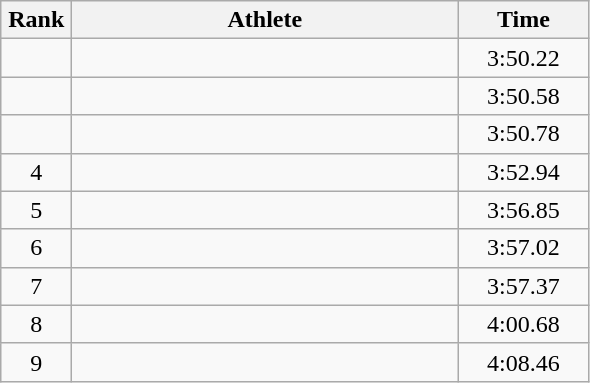<table class=wikitable style="text-align:center">
<tr>
<th width=40>Rank</th>
<th width=250>Athlete</th>
<th width=80>Time</th>
</tr>
<tr>
<td></td>
<td align=left></td>
<td>3:50.22</td>
</tr>
<tr>
<td></td>
<td align=left></td>
<td>3:50.58</td>
</tr>
<tr>
<td></td>
<td align=left></td>
<td>3:50.78</td>
</tr>
<tr>
<td>4</td>
<td align=left></td>
<td>3:52.94</td>
</tr>
<tr>
<td>5</td>
<td align=left></td>
<td>3:56.85</td>
</tr>
<tr>
<td>6</td>
<td align=left></td>
<td>3:57.02</td>
</tr>
<tr>
<td>7</td>
<td align=left></td>
<td>3:57.37</td>
</tr>
<tr>
<td>8</td>
<td align=left></td>
<td>4:00.68</td>
</tr>
<tr>
<td>9</td>
<td align=left></td>
<td>4:08.46</td>
</tr>
</table>
